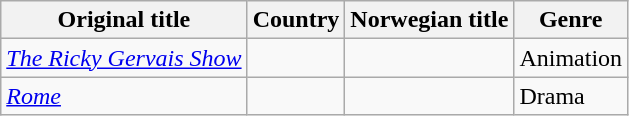<table class="wikitable">
<tr>
<th>Original title</th>
<th>Country</th>
<th>Norwegian title</th>
<th>Genre</th>
</tr>
<tr>
<td><em><a href='#'>The Ricky Gervais Show</a></em></td>
<td></td>
<td></td>
<td>Animation</td>
</tr>
<tr>
<td><em><a href='#'>Rome</a></em></td>
<td></td>
<td></td>
<td>Drama</td>
</tr>
</table>
